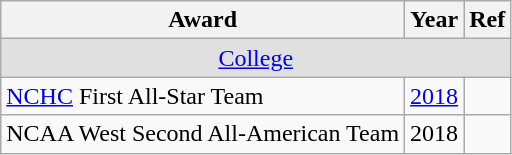<table class="wikitable">
<tr>
<th>Award</th>
<th>Year</th>
<th>Ref</th>
</tr>
<tr ALIGN="center" bgcolor="#e0e0e0">
<td colspan="3"><a href='#'>College</a></td>
</tr>
<tr>
<td><a href='#'>NCHC</a> First All-Star Team</td>
<td><a href='#'>2018</a></td>
<td></td>
</tr>
<tr>
<td>NCAA West Second All-American Team</td>
<td>2018</td>
<td></td>
</tr>
</table>
